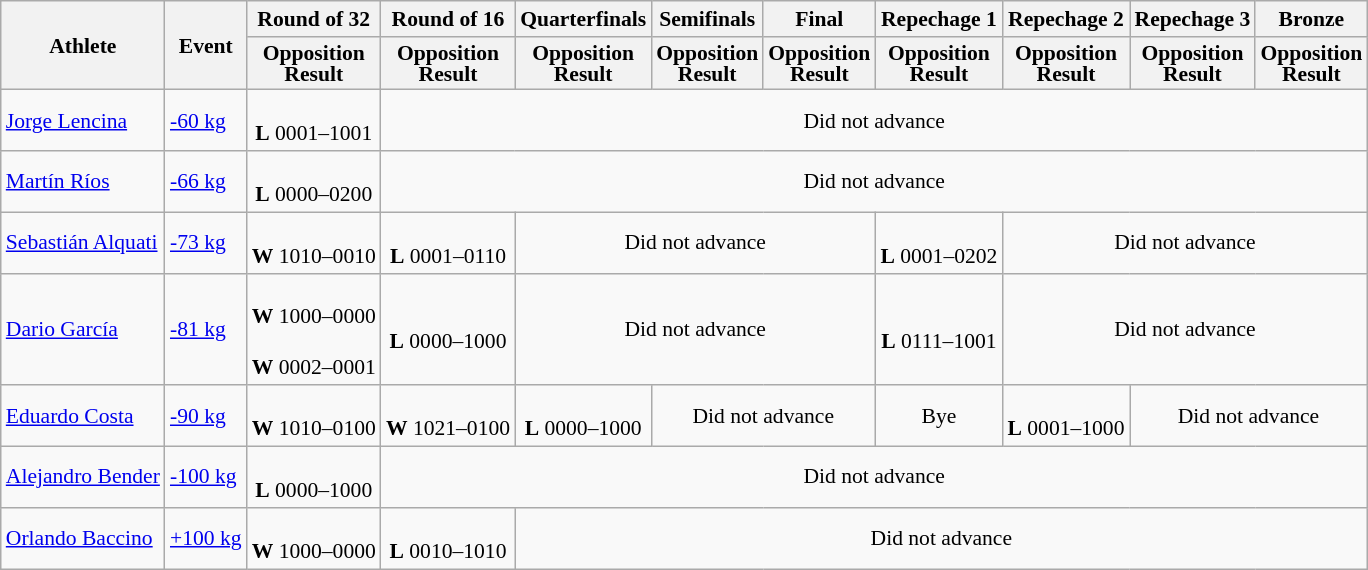<table class="wikitable" style="font-size:90%">
<tr>
<th rowspan="2">Athlete</th>
<th rowspan="2">Event</th>
<th>Round of 32</th>
<th>Round of 16</th>
<th>Quarterfinals</th>
<th>Semifinals</th>
<th>Final</th>
<th>Repechage 1</th>
<th>Repechage 2</th>
<th>Repechage 3</th>
<th>Bronze</th>
</tr>
<tr>
<th style="line-height:1em">Opposition<br>Result</th>
<th style="line-height:1em">Opposition<br>Result</th>
<th style="line-height:1em">Opposition<br>Result</th>
<th style="line-height:1em">Opposition<br>Result</th>
<th style="line-height:1em">Opposition<br>Result</th>
<th style="line-height:1em">Opposition<br>Result</th>
<th style="line-height:1em">Opposition<br>Result</th>
<th style="line-height:1em">Opposition<br>Result</th>
<th style="line-height:1em">Opposition<br>Result</th>
</tr>
<tr>
<td><a href='#'>Jorge Lencina</a></td>
<td><a href='#'>-60 kg</a></td>
<td style="text-align:center;"><br><strong>L</strong> 0001–1001</td>
<td style="text-align:center;" colspan="8">Did not advance</td>
</tr>
<tr>
<td><a href='#'>Martín Ríos</a></td>
<td><a href='#'>-66 kg</a></td>
<td style="text-align:center;"><br><strong>L</strong> 0000–0200</td>
<td style="text-align:center;" colspan="8">Did not advance</td>
</tr>
<tr>
<td><a href='#'>Sebastián Alquati</a></td>
<td><a href='#'>-73 kg</a></td>
<td style="text-align:center;"><br><strong>W</strong> 1010–0010</td>
<td style="text-align:center;"><br><strong>L</strong> 0001–0110</td>
<td style="text-align:center;" colspan="3">Did not advance</td>
<td style="text-align:center;"><br><strong>L</strong> 0001–0202</td>
<td style="text-align:center;" colspan="3">Did not advance</td>
</tr>
<tr>
<td><a href='#'>Dario García</a></td>
<td><a href='#'>-81 kg</a></td>
<td style="text-align:center;"><br><strong>W</strong> 1000–0000<br><br><strong>W</strong> 0002–0001</td>
<td style="text-align:center;"><br><strong>L</strong> 0000–1000</td>
<td style="text-align:center;" colspan="3">Did not advance</td>
<td style="text-align:center;"><br><strong>L</strong> 0111–1001</td>
<td style="text-align:center;" colspan="3">Did not advance</td>
</tr>
<tr>
<td><a href='#'>Eduardo Costa</a></td>
<td><a href='#'>-90 kg</a></td>
<td style="text-align:center;"><br><strong>W</strong> 1010–0100</td>
<td style="text-align:center;"><br><strong>W</strong> 1021–0100</td>
<td style="text-align:center;"><br><strong>L</strong> 0000–1000</td>
<td style="text-align:center;" colspan="2">Did not advance</td>
<td style="text-align:center;">Bye</td>
<td style="text-align:center;"><br><strong>L</strong> 0001–1000</td>
<td style="text-align:center;" colspan="2">Did not advance</td>
</tr>
<tr>
<td><a href='#'>Alejandro Bender</a></td>
<td><a href='#'>-100 kg</a></td>
<td style="text-align:center;"><br><strong>L</strong> 0000–1000</td>
<td style="text-align:center;" colspan="8">Did not advance</td>
</tr>
<tr>
<td><a href='#'>Orlando Baccino</a></td>
<td><a href='#'>+100 kg</a></td>
<td style="text-align:center;"><br><strong>W</strong> 1000–0000</td>
<td style="text-align:center;"><br><strong>L</strong> 0010–1010</td>
<td style="text-align:center;" colspan="7">Did not advance</td>
</tr>
</table>
